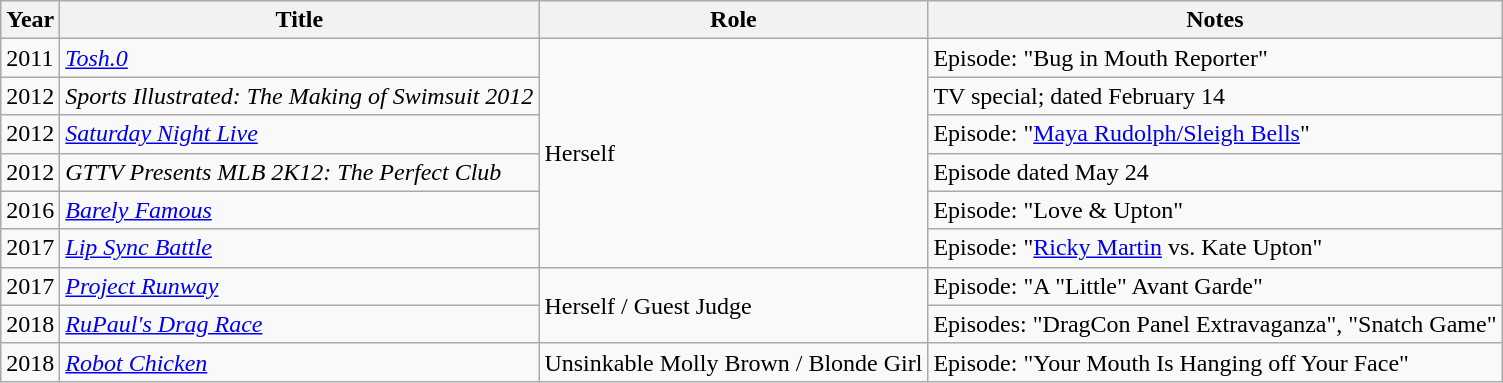<table class="wikitable sortable">
<tr>
<th>Year</th>
<th>Title</th>
<th>Role</th>
<th class="unsortable">Notes</th>
</tr>
<tr>
<td>2011</td>
<td><em><a href='#'>Tosh.0</a></em></td>
<td rowspan="6">Herself</td>
<td>Episode: "Bug in Mouth Reporter"</td>
</tr>
<tr>
<td>2012</td>
<td><em>Sports Illustrated: The Making of Swimsuit 2012</em></td>
<td>TV special; dated February 14</td>
</tr>
<tr>
<td>2012</td>
<td><em><a href='#'>Saturday Night Live</a></em></td>
<td>Episode: "<a href='#'>Maya Rudolph/Sleigh Bells</a>"</td>
</tr>
<tr>
<td>2012</td>
<td><em>GTTV Presents MLB 2K12: The Perfect Club</em></td>
<td>Episode dated May 24</td>
</tr>
<tr>
<td>2016</td>
<td><em><a href='#'>Barely Famous</a></em></td>
<td>Episode: "Love & Upton"</td>
</tr>
<tr>
<td>2017</td>
<td><em><a href='#'>Lip Sync Battle</a></em></td>
<td>Episode: "<a href='#'>Ricky Martin</a> vs. Kate Upton"</td>
</tr>
<tr>
<td>2017</td>
<td><em><a href='#'>Project Runway</a></em></td>
<td rowspan="2">Herself / Guest Judge</td>
<td>Episode: "A "Little" Avant Garde"</td>
</tr>
<tr>
<td>2018</td>
<td><em><a href='#'>RuPaul's Drag Race</a></em></td>
<td>Episodes: "DragCon Panel Extravaganza", "Snatch Game"</td>
</tr>
<tr>
<td>2018</td>
<td><em><a href='#'>Robot Chicken</a></em></td>
<td>Unsinkable Molly Brown / Blonde Girl</td>
<td>Episode: "Your Mouth Is Hanging off Your Face"</td>
</tr>
</table>
